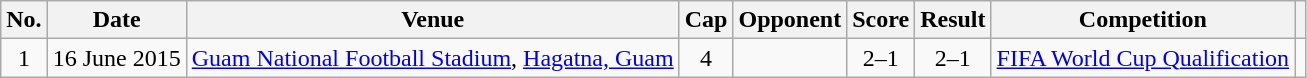<table class="wikitable">
<tr>
<th scope=col>No.</th>
<th scope=col>Date</th>
<th scope=col>Venue</th>
<th scope=col>Cap</th>
<th scope=col>Opponent</th>
<th scope=col>Score</th>
<th scope=col>Result</th>
<th scope=col>Competition</th>
<th scope=col></th>
</tr>
<tr>
<td align=center>1</td>
<td>16 June 2015</td>
<td><a href='#'>Guam National Football Stadium</a>, <a href='#'> Hagatna, Guam</a></td>
<td align=center>4</td>
<td></td>
<td align=center>2–1</td>
<td align=center>2–1</td>
<td><a href='#'>FIFA World Cup Qualification</a></td>
<td></td>
</tr>
</table>
